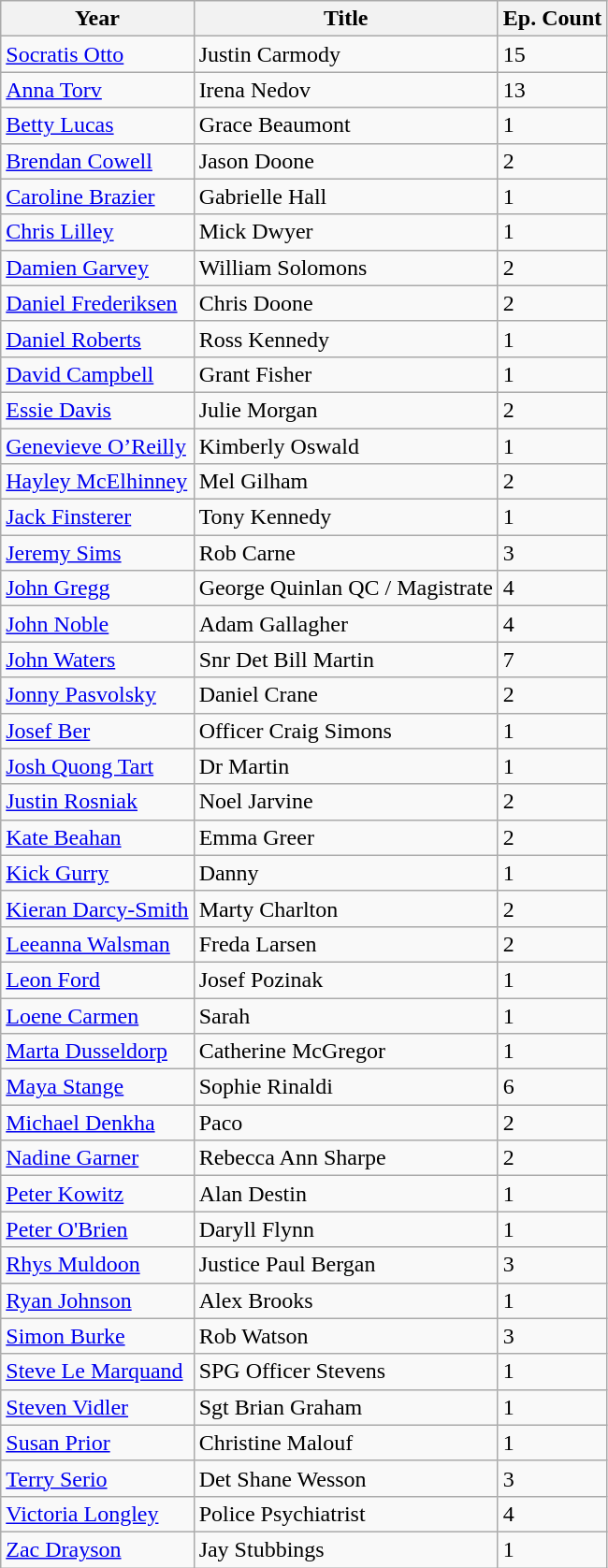<table class="wikitable">
<tr>
<th>Year</th>
<th>Title</th>
<th>Ep. Count</th>
</tr>
<tr>
<td><a href='#'>Socratis Otto</a></td>
<td>Justin Carmody</td>
<td>15</td>
</tr>
<tr>
<td><a href='#'>Anna Torv</a></td>
<td>Irena Nedov</td>
<td>13</td>
</tr>
<tr>
<td><a href='#'>Betty Lucas</a></td>
<td>Grace Beaumont</td>
<td>1</td>
</tr>
<tr>
<td><a href='#'>Brendan Cowell</a></td>
<td>Jason Doone</td>
<td>2</td>
</tr>
<tr>
<td><a href='#'>Caroline Brazier</a></td>
<td>Gabrielle Hall</td>
<td>1</td>
</tr>
<tr>
<td><a href='#'>Chris Lilley</a></td>
<td>Mick Dwyer</td>
<td>1</td>
</tr>
<tr>
<td><a href='#'>Damien Garvey</a></td>
<td>William Solomons</td>
<td>2</td>
</tr>
<tr>
<td><a href='#'>Daniel Frederiksen</a></td>
<td>Chris Doone</td>
<td>2</td>
</tr>
<tr>
<td><a href='#'>Daniel Roberts</a></td>
<td>Ross Kennedy</td>
<td>1</td>
</tr>
<tr>
<td><a href='#'>David Campbell</a></td>
<td>Grant Fisher</td>
<td>1</td>
</tr>
<tr>
<td><a href='#'>Essie Davis</a></td>
<td>Julie Morgan</td>
<td>2</td>
</tr>
<tr>
<td><a href='#'>Genevieve O’Reilly</a></td>
<td>Kimberly Oswald</td>
<td>1</td>
</tr>
<tr>
<td><a href='#'>Hayley McElhinney</a></td>
<td>Mel Gilham</td>
<td>2</td>
</tr>
<tr>
<td><a href='#'>Jack Finsterer</a></td>
<td>Tony Kennedy</td>
<td>1</td>
</tr>
<tr>
<td><a href='#'>Jeremy Sims</a></td>
<td>Rob Carne</td>
<td>3</td>
</tr>
<tr>
<td><a href='#'>John Gregg</a></td>
<td>George Quinlan QC / Magistrate</td>
<td>4</td>
</tr>
<tr>
<td><a href='#'>John Noble</a></td>
<td>Adam Gallagher</td>
<td>4</td>
</tr>
<tr>
<td><a href='#'>John Waters</a></td>
<td>Snr Det Bill Martin</td>
<td>7</td>
</tr>
<tr>
<td><a href='#'>Jonny Pasvolsky</a></td>
<td>Daniel Crane</td>
<td>2</td>
</tr>
<tr>
<td><a href='#'>Josef Ber</a></td>
<td>Officer Craig Simons</td>
<td>1</td>
</tr>
<tr>
<td><a href='#'>Josh Quong Tart</a></td>
<td>Dr Martin</td>
<td>1</td>
</tr>
<tr>
<td><a href='#'>Justin Rosniak</a></td>
<td>Noel Jarvine</td>
<td>2</td>
</tr>
<tr>
<td><a href='#'>Kate Beahan</a></td>
<td>Emma Greer</td>
<td>2</td>
</tr>
<tr>
<td><a href='#'>Kick Gurry</a></td>
<td>Danny</td>
<td>1</td>
</tr>
<tr>
<td><a href='#'>Kieran Darcy-Smith</a></td>
<td>Marty Charlton</td>
<td>2</td>
</tr>
<tr>
<td><a href='#'>Leeanna Walsman</a></td>
<td>Freda Larsen</td>
<td>2</td>
</tr>
<tr>
<td><a href='#'>Leon Ford</a></td>
<td>Josef Pozinak</td>
<td>1</td>
</tr>
<tr>
<td><a href='#'>Loene Carmen</a></td>
<td>Sarah</td>
<td>1</td>
</tr>
<tr>
<td><a href='#'>Marta Dusseldorp</a></td>
<td>Catherine McGregor</td>
<td>1</td>
</tr>
<tr>
<td><a href='#'>Maya Stange</a></td>
<td>Sophie Rinaldi</td>
<td>6</td>
</tr>
<tr>
<td><a href='#'>Michael Denkha</a></td>
<td>Paco</td>
<td>2</td>
</tr>
<tr>
<td><a href='#'>Nadine Garner</a></td>
<td>Rebecca Ann Sharpe</td>
<td>2</td>
</tr>
<tr>
<td><a href='#'>Peter Kowitz</a></td>
<td>Alan Destin</td>
<td>1</td>
</tr>
<tr>
<td><a href='#'>Peter O'Brien</a></td>
<td>Daryll Flynn</td>
<td>1</td>
</tr>
<tr>
<td><a href='#'>Rhys Muldoon</a></td>
<td>Justice Paul Bergan</td>
<td>3</td>
</tr>
<tr>
<td><a href='#'>Ryan Johnson</a></td>
<td>Alex Brooks</td>
<td>1</td>
</tr>
<tr>
<td><a href='#'>Simon Burke</a></td>
<td>Rob Watson</td>
<td>3</td>
</tr>
<tr>
<td><a href='#'>Steve Le Marquand</a></td>
<td>SPG Officer Stevens</td>
<td>1</td>
</tr>
<tr>
<td><a href='#'>Steven Vidler</a></td>
<td>Sgt Brian Graham</td>
<td>1</td>
</tr>
<tr>
<td><a href='#'>Susan Prior</a></td>
<td>Christine Malouf</td>
<td>1</td>
</tr>
<tr>
<td><a href='#'>Terry Serio</a></td>
<td>Det Shane Wesson</td>
<td>3</td>
</tr>
<tr>
<td><a href='#'>Victoria Longley</a></td>
<td>Police Psychiatrist</td>
<td>4</td>
</tr>
<tr>
<td><a href='#'>Zac Drayson</a></td>
<td>Jay Stubbings</td>
<td>1</td>
</tr>
</table>
